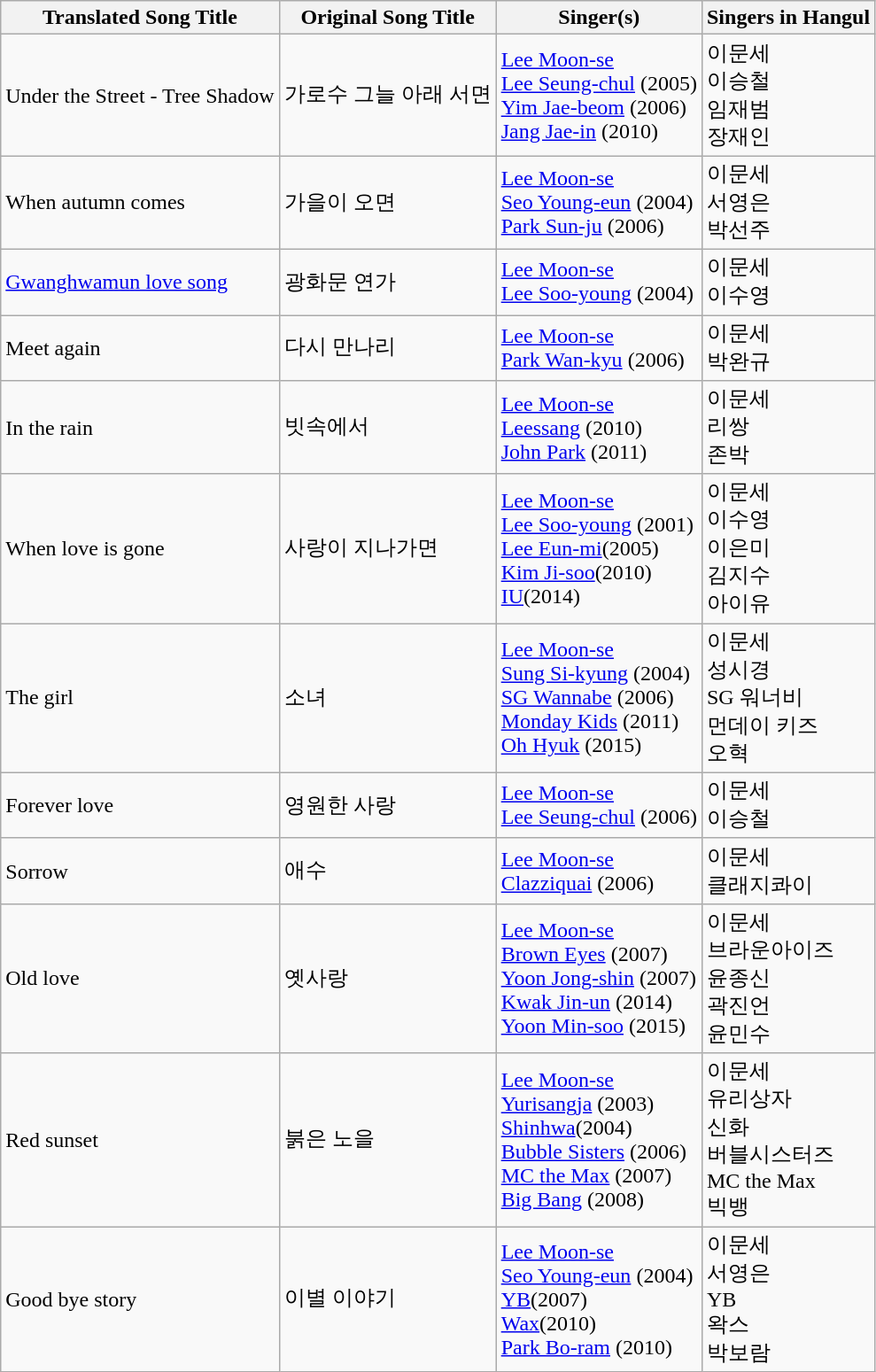<table class="wikitable">
<tr>
<th>Translated Song Title</th>
<th>Original Song Title</th>
<th>Singer(s)</th>
<th>Singers in Hangul</th>
</tr>
<tr>
<td>Under the Street - Tree Shadow</td>
<td>가로수 그늘 아래 서면</td>
<td><a href='#'>Lee Moon-se</a><br><a href='#'>Lee Seung-chul</a> (2005)<br><a href='#'>Yim Jae-beom</a> (2006)<br><a href='#'>Jang Jae-in</a> (2010)</td>
<td>이문세<br>이승철<br>임재범<br>장재인</td>
</tr>
<tr>
<td>When autumn comes</td>
<td>가을이 오면</td>
<td><a href='#'>Lee Moon-se</a><br><a href='#'>Seo Young-eun</a> (2004)<br><a href='#'>Park Sun-ju</a> (2006)</td>
<td>이문세<br>서영은<br>박선주</td>
</tr>
<tr>
<td><a href='#'>Gwanghwamun love song</a></td>
<td>광화문 연가</td>
<td><a href='#'>Lee Moon-se</a><br><a href='#'>Lee Soo-young</a> (2004)</td>
<td>이문세<br>이수영</td>
</tr>
<tr>
<td>Meet again</td>
<td>다시 만나리</td>
<td><a href='#'>Lee Moon-se</a><br><a href='#'>Park Wan-kyu</a> (2006)</td>
<td>이문세<br>박완규</td>
</tr>
<tr>
<td>In the rain</td>
<td>빗속에서</td>
<td><a href='#'>Lee Moon-se</a><br><a href='#'>Leessang</a> (2010)<br><a href='#'>John Park</a> (2011)</td>
<td>이문세<br>리쌍<br>존박</td>
</tr>
<tr>
<td>When love is gone</td>
<td>사랑이 지나가면</td>
<td><a href='#'>Lee Moon-se</a><br><a href='#'>Lee Soo-young</a> (2001)<br><a href='#'>Lee Eun-mi</a>(2005)<br><a href='#'>Kim Ji-soo</a>(2010)<br><a href='#'>IU</a>(2014)</td>
<td>이문세<br>이수영<br>이은미<br>김지수<br>아이유</td>
</tr>
<tr>
<td>The girl</td>
<td>소녀</td>
<td><a href='#'>Lee Moon-se</a><br><a href='#'>Sung Si-kyung</a> (2004)<br><a href='#'>SG Wannabe</a> (2006)<br><a href='#'>Monday Kids</a> (2011)<br><a href='#'>Oh Hyuk</a> (2015)</td>
<td>이문세<br>성시경<br>SG 워너비<br>먼데이 키즈<br>오혁</td>
</tr>
<tr>
<td>Forever love</td>
<td>영원한 사랑</td>
<td><a href='#'>Lee Moon-se</a><br><a href='#'>Lee Seung-chul</a> (2006)</td>
<td>이문세<br>이승철</td>
</tr>
<tr>
<td>Sorrow</td>
<td>애수</td>
<td><a href='#'>Lee Moon-se</a><br><a href='#'>Clazziquai</a> (2006)</td>
<td>이문세<br>클래지콰이</td>
</tr>
<tr>
<td>Old love</td>
<td>옛사랑</td>
<td><a href='#'>Lee Moon-se</a><br><a href='#'>Brown Eyes</a> (2007)<br><a href='#'>Yoon Jong-shin</a> (2007)<br><a href='#'>Kwak Jin-un</a> (2014)<br><a href='#'>Yoon Min-soo</a> (2015)</td>
<td>이문세<br>브라운아이즈<br>윤종신<br>곽진언<br>윤민수</td>
</tr>
<tr>
<td>Red sunset</td>
<td>붉은 노을</td>
<td><a href='#'>Lee Moon-se</a><br><a href='#'>Yurisangja</a> (2003)<br><a href='#'>Shinhwa</a>(2004)<br><a href='#'>Bubble Sisters</a> (2006)<br><a href='#'>MC the Max</a> (2007)<br><a href='#'>Big Bang</a> (2008)</td>
<td>이문세<br>유리상자<br>신화<br>버블시스터즈<br>MC the Max<br>빅뱅</td>
</tr>
<tr>
<td>Good bye story</td>
<td>이별 이야기</td>
<td><a href='#'>Lee Moon-se</a><br><a href='#'>Seo Young-eun</a> (2004)<br><a href='#'>YB</a>(2007)<br><a href='#'>Wax</a>(2010)<br><a href='#'>Park Bo-ram</a> (2010)</td>
<td>이문세<br>서영은<br>YB<br>왁스<br>박보람</td>
</tr>
</table>
